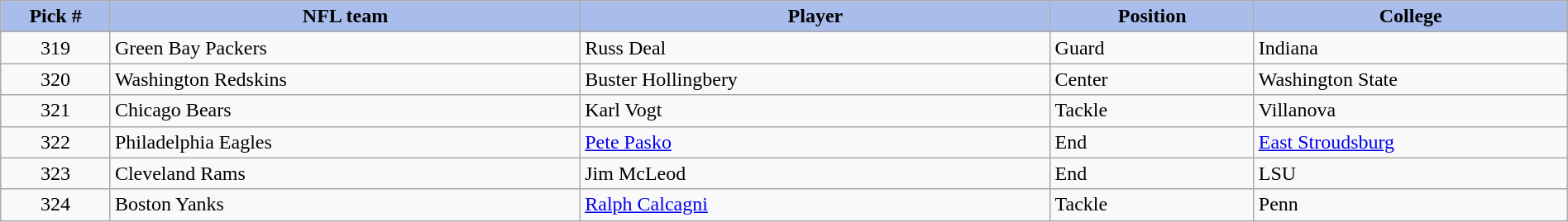<table class="wikitable sortable sortable" style="width: 100%">
<tr>
<th style="background:#A8BDEC;" width=7%>Pick #</th>
<th width=30% style="background:#A8BDEC;">NFL team</th>
<th width=30% style="background:#A8BDEC;">Player</th>
<th width=13% style="background:#A8BDEC;">Position</th>
<th style="background:#A8BDEC;">College</th>
</tr>
<tr>
<td align=center>319</td>
<td>Green Bay Packers</td>
<td>Russ Deal</td>
<td>Guard</td>
<td>Indiana</td>
</tr>
<tr>
<td align=center>320</td>
<td>Washington Redskins</td>
<td>Buster Hollingbery</td>
<td>Center</td>
<td>Washington State</td>
</tr>
<tr>
<td align=center>321</td>
<td>Chicago Bears</td>
<td>Karl Vogt</td>
<td>Tackle</td>
<td>Villanova</td>
</tr>
<tr>
<td align=center>322</td>
<td>Philadelphia Eagles</td>
<td><a href='#'>Pete Pasko</a></td>
<td>End</td>
<td><a href='#'>East Stroudsburg</a></td>
</tr>
<tr>
<td align=center>323</td>
<td>Cleveland Rams</td>
<td>Jim McLeod</td>
<td>End</td>
<td>LSU</td>
</tr>
<tr>
<td align=center>324</td>
<td>Boston Yanks</td>
<td><a href='#'>Ralph Calcagni</a></td>
<td>Tackle</td>
<td>Penn</td>
</tr>
</table>
